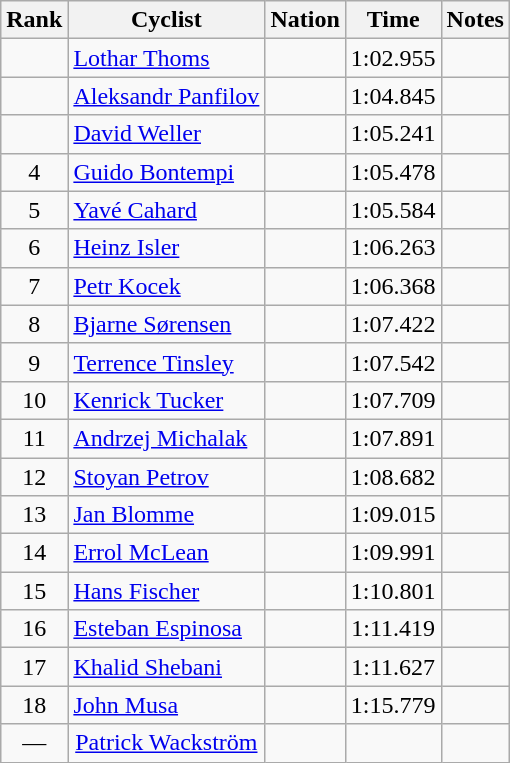<table class="wikitable sortable" style="text-align:center">
<tr>
<th>Rank</th>
<th>Cyclist</th>
<th>Nation</th>
<th>Time</th>
<th>Notes</th>
</tr>
<tr>
<td></td>
<td align=left><a href='#'>Lothar Thoms</a></td>
<td align=left></td>
<td>1:02.955</td>
<td></td>
</tr>
<tr>
<td></td>
<td align=left><a href='#'>Aleksandr Panfilov</a></td>
<td align=left></td>
<td>1:04.845</td>
<td></td>
</tr>
<tr>
<td></td>
<td align=left><a href='#'>David Weller</a></td>
<td align=left></td>
<td>1:05.241</td>
<td></td>
</tr>
<tr>
<td>4</td>
<td align=left><a href='#'>Guido Bontempi</a></td>
<td align=left></td>
<td>1:05.478</td>
<td></td>
</tr>
<tr>
<td>5</td>
<td align=left><a href='#'>Yavé Cahard</a></td>
<td align=left></td>
<td>1:05.584</td>
<td></td>
</tr>
<tr>
<td>6</td>
<td align=left><a href='#'>Heinz Isler</a></td>
<td align=left></td>
<td>1:06.263</td>
<td></td>
</tr>
<tr>
<td>7</td>
<td align=left><a href='#'>Petr Kocek</a></td>
<td align=left></td>
<td>1:06.368</td>
<td></td>
</tr>
<tr>
<td>8</td>
<td align=left><a href='#'>Bjarne Sørensen</a></td>
<td align=left></td>
<td>1:07.422</td>
<td></td>
</tr>
<tr>
<td>9</td>
<td align=left><a href='#'>Terrence Tinsley</a></td>
<td align=left></td>
<td>1:07.542</td>
<td></td>
</tr>
<tr>
<td>10</td>
<td align=left><a href='#'>Kenrick Tucker</a></td>
<td align=left></td>
<td>1:07.709</td>
<td></td>
</tr>
<tr>
<td>11</td>
<td align=left><a href='#'>Andrzej Michalak</a></td>
<td align=left></td>
<td>1:07.891</td>
<td></td>
</tr>
<tr>
<td>12</td>
<td align=left><a href='#'>Stoyan Petrov</a></td>
<td align=left></td>
<td>1:08.682</td>
<td></td>
</tr>
<tr>
<td>13</td>
<td align=left><a href='#'>Jan Blomme</a></td>
<td align=left></td>
<td>1:09.015</td>
<td></td>
</tr>
<tr>
<td>14</td>
<td align=left><a href='#'>Errol McLean</a></td>
<td align=left></td>
<td>1:09.991</td>
<td></td>
</tr>
<tr>
<td>15</td>
<td align=left><a href='#'>Hans Fischer</a></td>
<td align=left></td>
<td>1:10.801</td>
<td></td>
</tr>
<tr>
<td>16</td>
<td align=left><a href='#'>Esteban Espinosa</a></td>
<td align=left></td>
<td>1:11.419</td>
<td></td>
</tr>
<tr>
<td>17</td>
<td align=left><a href='#'>Khalid Shebani</a></td>
<td align=left></td>
<td>1:11.627</td>
<td></td>
</tr>
<tr>
<td>18</td>
<td align=left><a href='#'>John Musa</a></td>
<td align=left></td>
<td>1:15.779</td>
<td></td>
</tr>
<tr>
<td data-sort-value=19>—</td>
<td><a href='#'>Patrick Wackström</a></td>
<td align=left></td>
<td data-sort-value=9:99.999></td>
<td></td>
</tr>
</table>
